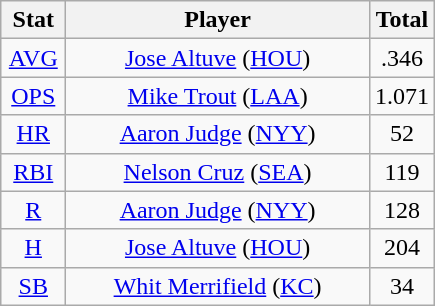<table class="wikitable" style="text-align:center;">
<tr>
<th style="width:15%;">Stat</th>
<th>Player</th>
<th style="width:15%;">Total</th>
</tr>
<tr>
<td><a href='#'>AVG</a></td>
<td><a href='#'>Jose Altuve</a> (<a href='#'>HOU</a>)</td>
<td>.346</td>
</tr>
<tr>
<td><a href='#'>OPS</a></td>
<td><a href='#'>Mike Trout</a> (<a href='#'>LAA</a>)</td>
<td>1.071</td>
</tr>
<tr>
<td><a href='#'>HR</a></td>
<td><a href='#'>Aaron Judge</a> (<a href='#'>NYY</a>)</td>
<td>52</td>
</tr>
<tr>
<td><a href='#'>RBI</a></td>
<td><a href='#'>Nelson Cruz</a> (<a href='#'>SEA</a>)</td>
<td>119</td>
</tr>
<tr>
<td><a href='#'>R</a></td>
<td><a href='#'>Aaron Judge</a> (<a href='#'>NYY</a>)</td>
<td>128</td>
</tr>
<tr>
<td><a href='#'>H</a></td>
<td><a href='#'>Jose Altuve</a> (<a href='#'>HOU</a>)</td>
<td>204</td>
</tr>
<tr>
<td><a href='#'>SB</a></td>
<td><a href='#'>Whit Merrifield</a> (<a href='#'>KC</a>)</td>
<td>34</td>
</tr>
</table>
